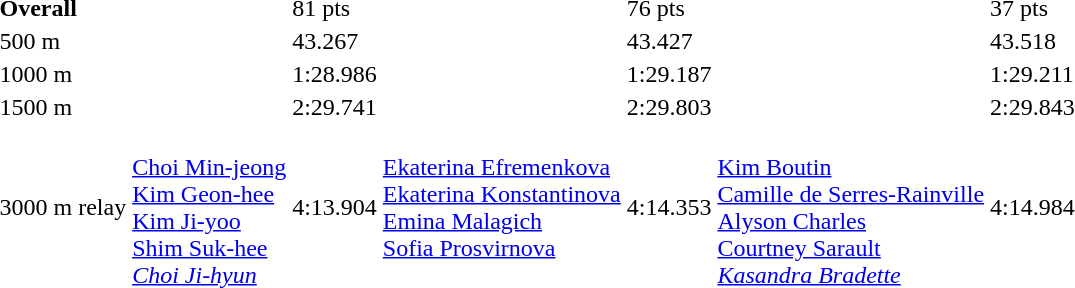<table>
<tr>
<td><strong>Overall</strong></td>
<td></td>
<td>81 pts</td>
<td></td>
<td>76 pts</td>
<td></td>
<td>37 pts</td>
</tr>
<tr>
<td>500 m</td>
<td></td>
<td>43.267</td>
<td></td>
<td>43.427</td>
<td></td>
<td>43.518</td>
</tr>
<tr>
<td>1000 m</td>
<td></td>
<td>1:28.986</td>
<td></td>
<td>1:29.187</td>
<td></td>
<td>1:29.211</td>
</tr>
<tr>
<td>1500 m</td>
<td></td>
<td>2:29.741</td>
<td></td>
<td>2:29.803</td>
<td></td>
<td>2:29.843</td>
</tr>
<tr>
<td>3000 m relay</td>
<td><br><a href='#'>Choi Min-jeong</a><br><a href='#'>Kim Geon-hee</a><br><a href='#'>Kim Ji-yoo</a><br><a href='#'>Shim Suk-hee</a><br><em><a href='#'>Choi Ji-hyun</a></em></td>
<td>4:13.904</td>
<td valign=top><br><a href='#'>Ekaterina Efremenkova</a><br><a href='#'>Ekaterina Konstantinova</a><br><a href='#'>Emina Malagich</a><br><a href='#'>Sofia Prosvirnova</a></td>
<td>4:14.353</td>
<td><br><a href='#'>Kim Boutin</a><br><a href='#'>Camille de Serres-Rainville</a><br><a href='#'>Alyson Charles</a><br><a href='#'>Courtney Sarault</a><br><em><a href='#'>Kasandra Bradette</a></em></td>
<td>4:14.984</td>
</tr>
</table>
